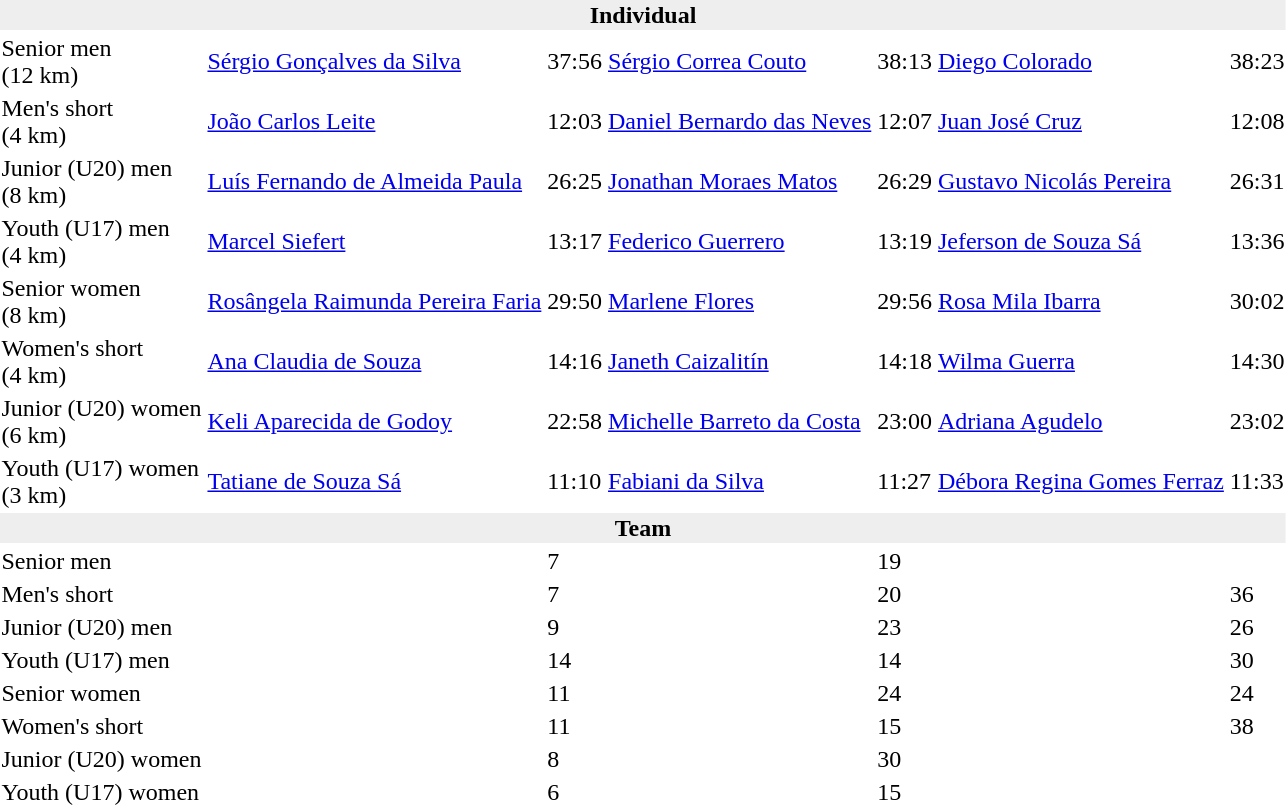<table>
<tr>
<td colspan=7 bgcolor=#eeeeee style=text-align:center;><strong>Individual</strong></td>
</tr>
<tr>
<td>Senior men<br>(12 km)</td>
<td><a href='#'>Sérgio Gonçalves da Silva</a><br></td>
<td>37:56</td>
<td><a href='#'>Sérgio Correa Couto</a><br></td>
<td>38:13</td>
<td><a href='#'>Diego Colorado</a><br></td>
<td>38:23</td>
</tr>
<tr>
<td>Men's short<br>(4 km)</td>
<td><a href='#'>João Carlos Leite</a><br></td>
<td>12:03</td>
<td><a href='#'>Daniel Bernardo das Neves</a><br></td>
<td>12:07</td>
<td><a href='#'>Juan José Cruz</a><br></td>
<td>12:08</td>
</tr>
<tr>
<td>Junior (U20) men<br>(8 km)</td>
<td><a href='#'>Luís Fernando de Almeida Paula</a><br></td>
<td>26:25</td>
<td><a href='#'>Jonathan Moraes Matos</a><br></td>
<td>26:29</td>
<td><a href='#'>Gustavo Nicolás Pereira</a><br></td>
<td>26:31</td>
</tr>
<tr>
<td>Youth (U17) men<br>(4 km)</td>
<td><a href='#'>Marcel Siefert</a><br></td>
<td>13:17</td>
<td><a href='#'>Federico Guerrero</a><br></td>
<td>13:19</td>
<td><a href='#'>Jeferson de Souza Sá</a><br></td>
<td>13:36</td>
</tr>
<tr>
<td>Senior women<br>(8 km)</td>
<td><a href='#'>Rosângela Raimunda Pereira Faria</a><br></td>
<td>29:50</td>
<td><a href='#'>Marlene Flores</a><br></td>
<td>29:56</td>
<td><a href='#'>Rosa Mila Ibarra</a><br></td>
<td>30:02</td>
</tr>
<tr>
<td>Women's short<br>(4 km)</td>
<td><a href='#'>Ana Claudia de Souza</a><br></td>
<td>14:16</td>
<td><a href='#'>Janeth Caizalitín</a><br></td>
<td>14:18</td>
<td><a href='#'>Wilma Guerra</a><br></td>
<td>14:30</td>
</tr>
<tr>
<td>Junior (U20) women<br>(6 km)</td>
<td><a href='#'>Keli Aparecida de Godoy</a><br></td>
<td>22:58</td>
<td><a href='#'>Michelle Barreto da Costa</a><br></td>
<td>23:00</td>
<td><a href='#'>Adriana Agudelo</a><br></td>
<td>23:02</td>
</tr>
<tr>
<td>Youth (U17) women<br>(3 km)</td>
<td><a href='#'>Tatiane de Souza Sá</a><br></td>
<td>11:10</td>
<td><a href='#'>Fabiani da Silva</a><br></td>
<td>11:27</td>
<td><a href='#'>Débora Regina Gomes Ferraz</a><br></td>
<td>11:33</td>
</tr>
<tr>
<td colspan=7 bgcolor=#eeeeee style=text-align:center;><strong>Team</strong></td>
</tr>
<tr>
<td>Senior men</td>
<td></td>
<td>7</td>
<td></td>
<td>19</td>
<td></td>
<td></td>
</tr>
<tr>
<td>Men's short</td>
<td></td>
<td>7</td>
<td></td>
<td>20</td>
<td></td>
<td>36</td>
</tr>
<tr>
<td>Junior (U20) men</td>
<td></td>
<td>9</td>
<td></td>
<td>23</td>
<td></td>
<td>26</td>
</tr>
<tr>
<td>Youth (U17) men</td>
<td></td>
<td>14</td>
<td></td>
<td>14</td>
<td></td>
<td>30</td>
</tr>
<tr>
<td>Senior women</td>
<td></td>
<td>11</td>
<td></td>
<td>24</td>
<td></td>
<td>24</td>
</tr>
<tr>
<td>Women's short</td>
<td></td>
<td>11</td>
<td></td>
<td>15</td>
<td></td>
<td>38</td>
</tr>
<tr>
<td>Junior (U20) women</td>
<td></td>
<td>8</td>
<td></td>
<td>30</td>
<td></td>
<td></td>
</tr>
<tr>
<td>Youth (U17) women</td>
<td></td>
<td>6</td>
<td></td>
<td>15</td>
<td></td>
<td></td>
</tr>
</table>
